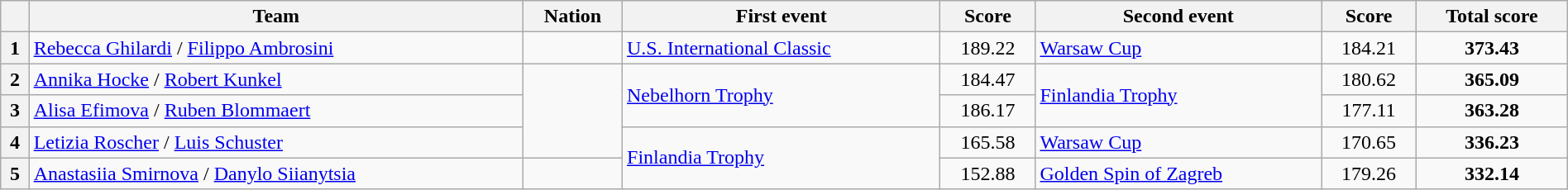<table class="wikitable unsortable" style="text-align:left; width:100%">
<tr>
<th scope="col"></th>
<th scope="col">Team</th>
<th scope="col">Nation</th>
<th scope="col">First event</th>
<th scope="col">Score</th>
<th scope="col">Second event</th>
<th scope="col">Score</th>
<th scope="col">Total score</th>
</tr>
<tr>
<th scope="row">1</th>
<td><a href='#'>Rebecca Ghilardi</a> / <a href='#'>Filippo Ambrosini</a></td>
<td></td>
<td><a href='#'>U.S. International Classic</a></td>
<td style="text-align:center">189.22</td>
<td><a href='#'>Warsaw Cup</a></td>
<td style="text-align:center">184.21</td>
<td style="text-align:center"><strong>373.43</strong></td>
</tr>
<tr>
<th scope="row">2</th>
<td><a href='#'>Annika Hocke</a> / <a href='#'>Robert Kunkel</a></td>
<td rowspan="3"></td>
<td rowspan="2"><a href='#'>Nebelhorn Trophy</a></td>
<td style="text-align:center">184.47</td>
<td rowspan="2"><a href='#'>Finlandia Trophy</a></td>
<td style="text-align:center">180.62</td>
<td style="text-align:center"><strong>365.09</strong></td>
</tr>
<tr>
<th scope="row">3</th>
<td><a href='#'>Alisa Efimova</a> / <a href='#'>Ruben Blommaert</a></td>
<td style="text-align:center">186.17</td>
<td style="text-align:center">177.11</td>
<td style="text-align:center"><strong>363.28</strong></td>
</tr>
<tr>
<th scope="row">4</th>
<td><a href='#'>Letizia Roscher</a> / <a href='#'>Luis Schuster</a></td>
<td rowspan="2"><a href='#'>Finlandia Trophy</a></td>
<td style="text-align:center">165.58</td>
<td><a href='#'>Warsaw Cup</a></td>
<td style="text-align:center">170.65</td>
<td style="text-align:center"><strong>336.23</strong></td>
</tr>
<tr>
<th scope="row">5</th>
<td><a href='#'>Anastasiia Smirnova</a> / <a href='#'>Danylo Siianytsia</a></td>
<td></td>
<td style="text-align:center">152.88</td>
<td><a href='#'>Golden Spin of Zagreb</a></td>
<td style="text-align:center">179.26</td>
<td style="text-align:center"><strong>332.14</strong></td>
</tr>
</table>
